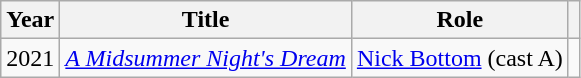<table class="wikitable">
<tr>
<th>Year</th>
<th>Title</th>
<th>Role</th>
<th></th>
</tr>
<tr>
<td>2021</td>
<td><em><a href='#'>A Midsummer Night's Dream</a></em></td>
<td><a href='#'>Nick Bottom</a> (cast A)</td>
<td></td>
</tr>
</table>
